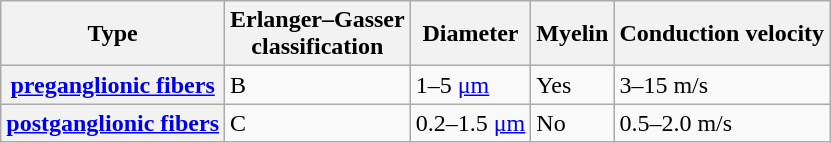<table class="wikitable">
<tr>
<th>Type</th>
<th>Erlanger–Gasser <br> classification</th>
<th>Diameter</th>
<th>Myelin</th>
<th>Conduction velocity</th>
</tr>
<tr>
<th><a href='#'>preganglionic fibers</a></th>
<td>B</td>
<td>1–5 <a href='#'>μm</a></td>
<td>Yes</td>
<td>3–15 m/s</td>
</tr>
<tr>
<th><a href='#'>postganglionic fibers</a></th>
<td>C</td>
<td>0.2–1.5 <a href='#'>μm</a></td>
<td>No</td>
<td>0.5–2.0 m/s</td>
</tr>
</table>
